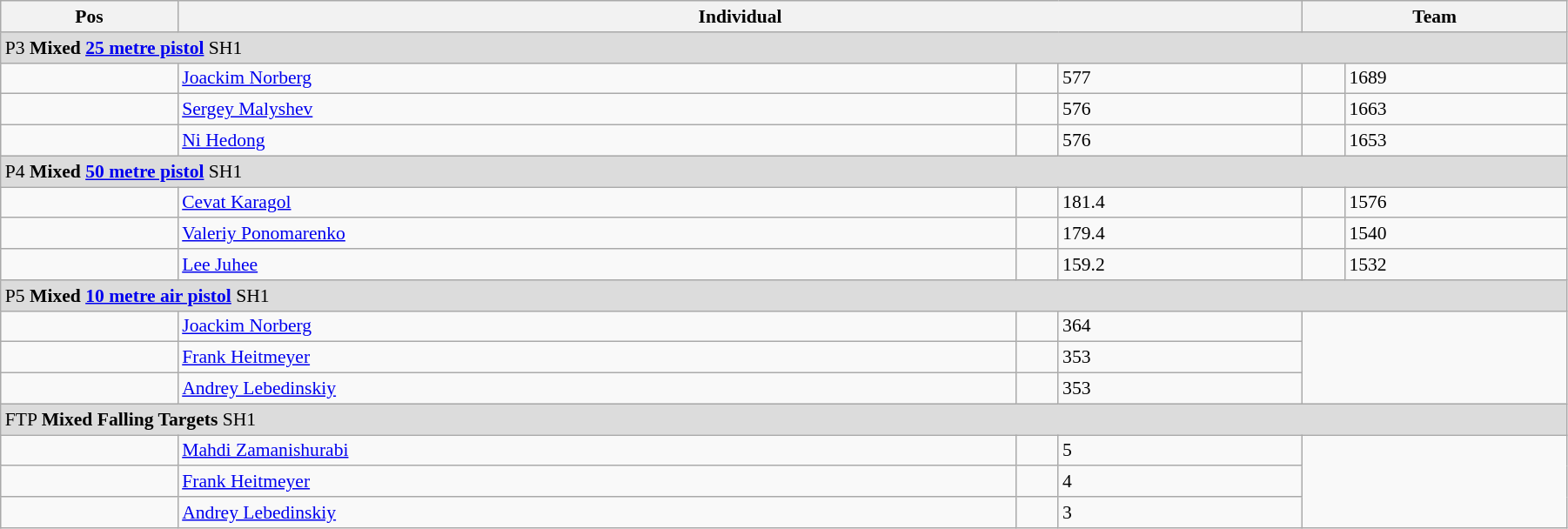<table class=wikitable style="width:95%; font-size: 90%;">
<tr>
<th>Pos</th>
<th colspan=3>Individual</th>
<th colspan=2>Team</th>
</tr>
<tr>
<td colspan=6 style="background:#dcdcdc">P3 <strong>Mixed <a href='#'>25 metre pistol</a></strong> SH1</td>
</tr>
<tr>
<td></td>
<td><a href='#'>Joackim Norberg</a></td>
<td></td>
<td>577</td>
<td></td>
<td>1689</td>
</tr>
<tr>
<td></td>
<td><a href='#'>Sergey Malyshev</a></td>
<td></td>
<td>576</td>
<td></td>
<td>1663</td>
</tr>
<tr>
<td></td>
<td><a href='#'>Ni Hedong</a></td>
<td></td>
<td>576</td>
<td></td>
<td>1653</td>
</tr>
<tr>
<td colspan=6 style="background:#dcdcdc">P4 <strong>Mixed <a href='#'>50 metre pistol</a></strong> SH1</td>
</tr>
<tr>
<td></td>
<td><a href='#'>Cevat Karagol</a></td>
<td></td>
<td>181.4</td>
<td></td>
<td>1576</td>
</tr>
<tr>
<td></td>
<td><a href='#'>Valeriy Ponomarenko</a></td>
<td></td>
<td>179.4</td>
<td></td>
<td>1540</td>
</tr>
<tr>
<td></td>
<td><a href='#'>Lee Juhee</a></td>
<td></td>
<td>159.2</td>
<td></td>
<td>1532</td>
</tr>
<tr>
<td colspan=6 style="background:#dcdcdc">P5 <strong>Mixed <a href='#'>10 metre air pistol</a></strong> SH1</td>
</tr>
<tr>
<td></td>
<td><a href='#'>Joackim Norberg</a></td>
<td></td>
<td>364</td>
</tr>
<tr>
<td></td>
<td><a href='#'>Frank Heitmeyer</a></td>
<td></td>
<td>353</td>
</tr>
<tr>
<td></td>
<td><a href='#'>Andrey Lebedinskiy</a></td>
<td></td>
<td>353</td>
</tr>
<tr>
<td colspan=6 style="background:#dcdcdc">FTP <strong>Mixed Falling Targets</strong> SH1</td>
</tr>
<tr>
<td></td>
<td><a href='#'>Mahdi Zamanishurabi</a></td>
<td></td>
<td>5</td>
</tr>
<tr>
<td></td>
<td><a href='#'>Frank Heitmeyer</a></td>
<td></td>
<td>4</td>
</tr>
<tr>
<td></td>
<td><a href='#'>Andrey Lebedinskiy</a></td>
<td></td>
<td>3</td>
</tr>
</table>
